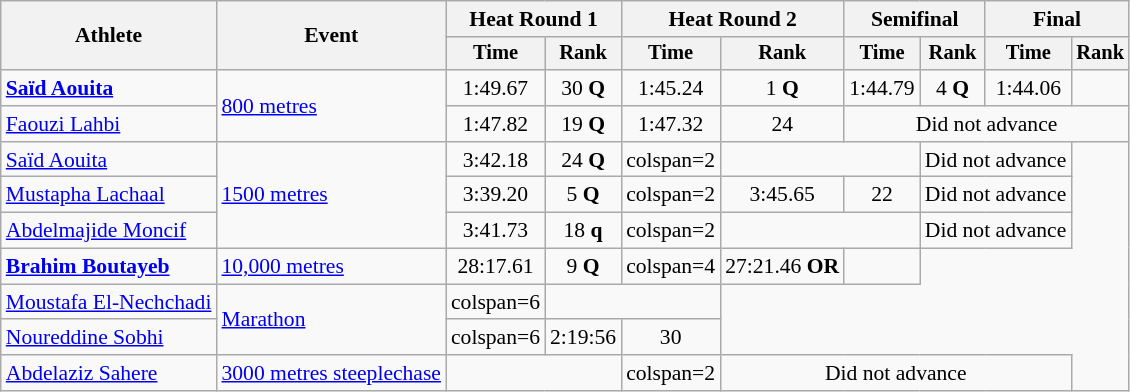<table class=wikitable style="font-size:90%; text-align:center">
<tr>
<th rowspan=2>Athlete</th>
<th rowspan=2>Event</th>
<th colspan=2>Heat Round 1</th>
<th colspan=2>Heat Round 2</th>
<th colspan=2>Semifinal</th>
<th colspan=2>Final</th>
</tr>
<tr style=font-size:95%>
<th>Time</th>
<th>Rank</th>
<th>Time</th>
<th>Rank</th>
<th>Time</th>
<th>Rank</th>
<th>Time</th>
<th>Rank</th>
</tr>
<tr align=center>
<td align=left><strong><a href='#'>Saïd Aouita</a></strong></td>
<td align=left rowspan=2><a href='#'>800 metres</a></td>
<td>1:49.67</td>
<td>30 <strong>Q</strong></td>
<td>1:45.24</td>
<td>1 <strong>Q</strong></td>
<td>1:44.79</td>
<td>4 <strong>Q</strong></td>
<td>1:44.06</td>
<td></td>
</tr>
<tr align=center>
<td align=left><a href='#'>Faouzi Lahbi</a></td>
<td>1:47.82</td>
<td>19 <strong>Q</strong></td>
<td>1:47.32</td>
<td>24</td>
<td colspan=4>Did not advance</td>
</tr>
<tr align=center>
<td align=left><a href='#'>Saïd Aouita</a></td>
<td align=left rowspan=3><a href='#'>1500 metres</a></td>
<td>3:42.18</td>
<td>24 <strong>Q</strong></td>
<td>colspan=2</td>
<td colspan=2></td>
<td colspan=2>Did not advance</td>
</tr>
<tr align=center>
<td align=left><a href='#'>Mustapha Lachaal</a></td>
<td>3:39.20</td>
<td>5 <strong>Q</strong></td>
<td>colspan=2</td>
<td>3:45.65</td>
<td>22</td>
<td colspan=2>Did not advance</td>
</tr>
<tr align=center>
<td align=left><a href='#'>Abdelmajide Moncif</a></td>
<td>3:41.73</td>
<td>18 <strong>q</strong></td>
<td>colspan=2</td>
<td colspan=2></td>
<td colspan=2>Did not advance</td>
</tr>
<tr align=center>
<td align=left><strong><a href='#'>Brahim Boutayeb</a></strong></td>
<td align=left><a href='#'>10,000 metres</a></td>
<td>28:17.61</td>
<td>9 <strong>Q</strong></td>
<td>colspan=4</td>
<td>27:21.46 <strong>OR</strong></td>
<td></td>
</tr>
<tr align=center>
<td align=left><a href='#'>Moustafa El-Nechchadi</a></td>
<td align=left rowspan=2><a href='#'>Marathon</a></td>
<td>colspan=6</td>
<td colspan=2></td>
</tr>
<tr align=center>
<td align=left><a href='#'>Noureddine Sobhi</a></td>
<td>colspan=6</td>
<td>2:19:56</td>
<td>30</td>
</tr>
<tr align=center>
<td align=left><a href='#'>Abdelaziz Sahere</a></td>
<td align=left><a href='#'>3000 metres steeplechase</a></td>
<td colspan=2></td>
<td>colspan=2</td>
<td colspan=4>Did not advance</td>
</tr>
</table>
